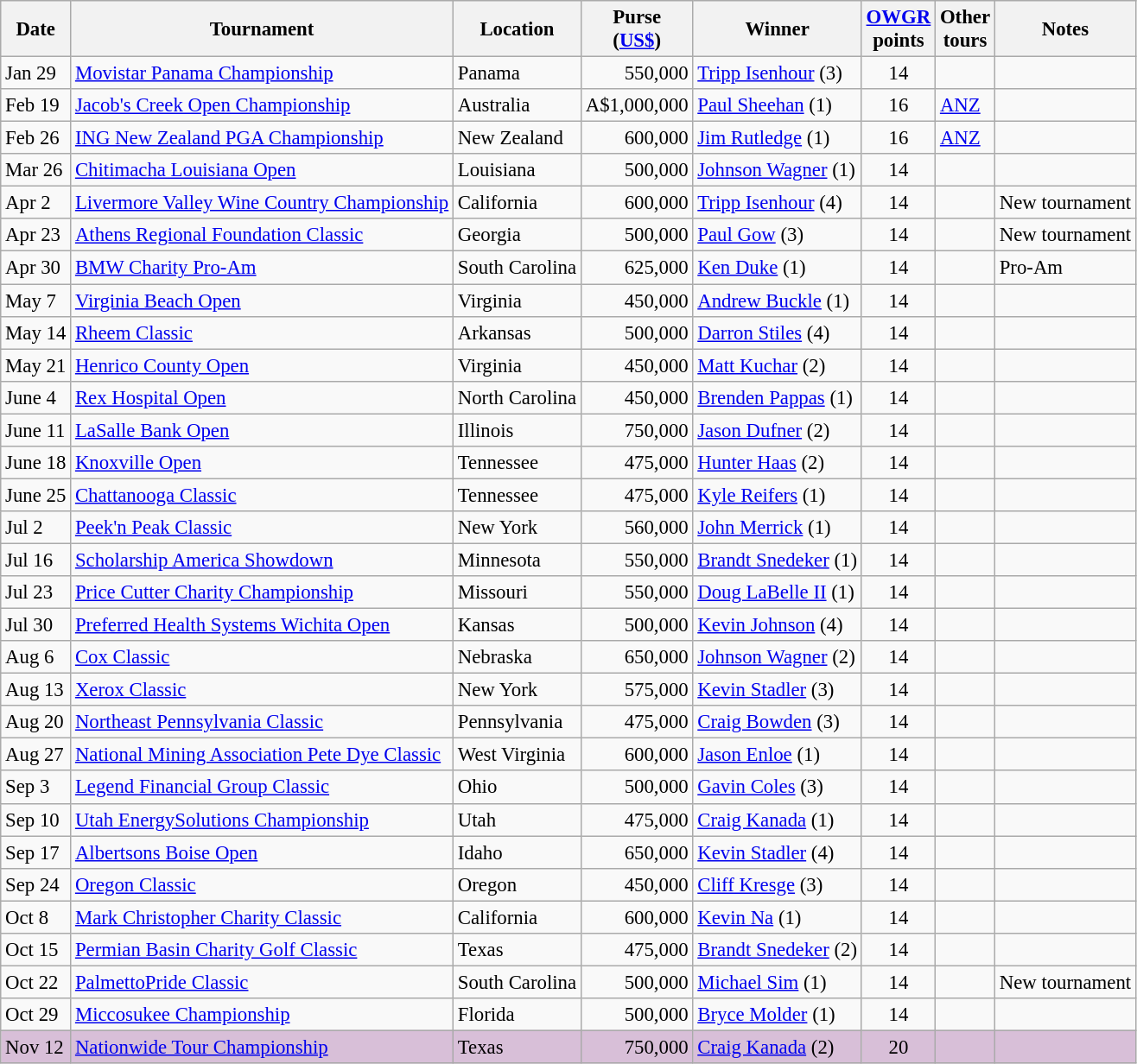<table class="wikitable" style="font-size:95%">
<tr>
<th>Date</th>
<th>Tournament</th>
<th>Location</th>
<th>Purse<br>(<a href='#'>US$</a>)</th>
<th>Winner</th>
<th><a href='#'>OWGR</a><br>points</th>
<th>Other<br>tours</th>
<th>Notes</th>
</tr>
<tr>
<td>Jan 29</td>
<td><a href='#'>Movistar Panama Championship</a></td>
<td>Panama</td>
<td align=right>550,000</td>
<td> <a href='#'>Tripp Isenhour</a> (3)</td>
<td align=center>14</td>
<td></td>
<td></td>
</tr>
<tr>
<td>Feb 19</td>
<td><a href='#'>Jacob's Creek Open Championship</a></td>
<td>Australia</td>
<td align=right>A$1,000,000</td>
<td> <a href='#'>Paul Sheehan</a> (1)</td>
<td align=center>16</td>
<td><a href='#'>ANZ</a></td>
<td></td>
</tr>
<tr>
<td>Feb 26</td>
<td><a href='#'>ING New Zealand PGA Championship</a></td>
<td>New Zealand</td>
<td align=right>600,000</td>
<td> <a href='#'>Jim Rutledge</a> (1)</td>
<td align=center>16</td>
<td><a href='#'>ANZ</a></td>
<td></td>
</tr>
<tr>
<td>Mar 26</td>
<td><a href='#'>Chitimacha Louisiana Open</a></td>
<td>Louisiana</td>
<td align=right>500,000</td>
<td> <a href='#'>Johnson Wagner</a> (1)</td>
<td align=center>14</td>
<td></td>
<td></td>
</tr>
<tr>
<td>Apr 2</td>
<td><a href='#'>Livermore Valley Wine Country Championship</a></td>
<td>California</td>
<td align=right>600,000</td>
<td> <a href='#'>Tripp Isenhour</a> (4)</td>
<td align=center>14</td>
<td></td>
<td>New tournament</td>
</tr>
<tr>
<td>Apr 23</td>
<td><a href='#'>Athens Regional Foundation Classic</a></td>
<td>Georgia</td>
<td align=right>500,000</td>
<td> <a href='#'>Paul Gow</a> (3)</td>
<td align=center>14</td>
<td></td>
<td>New tournament</td>
</tr>
<tr>
<td>Apr 30</td>
<td><a href='#'>BMW Charity Pro-Am</a></td>
<td>South Carolina</td>
<td align=right>625,000</td>
<td> <a href='#'>Ken Duke</a> (1)</td>
<td align=center>14</td>
<td></td>
<td>Pro-Am</td>
</tr>
<tr>
<td>May 7</td>
<td><a href='#'>Virginia Beach Open</a></td>
<td>Virginia</td>
<td align=right>450,000</td>
<td> <a href='#'>Andrew Buckle</a> (1)</td>
<td align=center>14</td>
<td></td>
<td></td>
</tr>
<tr>
<td>May 14</td>
<td><a href='#'>Rheem Classic</a></td>
<td>Arkansas</td>
<td align=right>500,000</td>
<td> <a href='#'>Darron Stiles</a> (4)</td>
<td align=center>14</td>
<td></td>
<td></td>
</tr>
<tr>
<td>May 21</td>
<td><a href='#'>Henrico County Open</a></td>
<td>Virginia</td>
<td align=right>450,000</td>
<td> <a href='#'>Matt Kuchar</a> (2)</td>
<td align=center>14</td>
<td></td>
<td></td>
</tr>
<tr>
<td>June 4</td>
<td><a href='#'>Rex Hospital Open</a></td>
<td>North Carolina</td>
<td align=right>450,000</td>
<td> <a href='#'>Brenden Pappas</a> (1)</td>
<td align=center>14</td>
<td></td>
<td></td>
</tr>
<tr>
<td>June 11</td>
<td><a href='#'>LaSalle Bank Open</a></td>
<td>Illinois</td>
<td align=right>750,000</td>
<td> <a href='#'>Jason Dufner</a> (2)</td>
<td align=center>14</td>
<td></td>
<td></td>
</tr>
<tr>
<td>June 18</td>
<td><a href='#'>Knoxville Open</a></td>
<td>Tennessee</td>
<td align=right>475,000</td>
<td> <a href='#'>Hunter Haas</a> (2)</td>
<td align=center>14</td>
<td></td>
<td></td>
</tr>
<tr>
<td>June 25</td>
<td><a href='#'>Chattanooga Classic</a></td>
<td>Tennessee</td>
<td align=right>475,000</td>
<td> <a href='#'>Kyle Reifers</a> (1)</td>
<td align=center>14</td>
<td></td>
<td></td>
</tr>
<tr>
<td>Jul 2</td>
<td><a href='#'>Peek'n Peak Classic</a></td>
<td>New York</td>
<td align=right>560,000</td>
<td> <a href='#'>John Merrick</a> (1)</td>
<td align=center>14</td>
<td></td>
<td></td>
</tr>
<tr>
<td>Jul 16</td>
<td><a href='#'>Scholarship America Showdown</a></td>
<td>Minnesota</td>
<td align=right>550,000</td>
<td> <a href='#'>Brandt Snedeker</a> (1)</td>
<td align=center>14</td>
<td></td>
<td></td>
</tr>
<tr>
<td>Jul 23</td>
<td><a href='#'>Price Cutter Charity Championship</a></td>
<td>Missouri</td>
<td align=right>550,000</td>
<td> <a href='#'>Doug LaBelle II</a> (1)</td>
<td align=center>14</td>
<td></td>
<td></td>
</tr>
<tr>
<td>Jul 30</td>
<td><a href='#'>Preferred Health Systems Wichita Open</a></td>
<td>Kansas</td>
<td align=right>500,000</td>
<td> <a href='#'>Kevin Johnson</a> (4)</td>
<td align=center>14</td>
<td></td>
<td></td>
</tr>
<tr>
<td>Aug 6</td>
<td><a href='#'>Cox Classic</a></td>
<td>Nebraska</td>
<td align=right>650,000</td>
<td> <a href='#'>Johnson Wagner</a> (2)</td>
<td align=center>14</td>
<td></td>
<td></td>
</tr>
<tr>
<td>Aug 13</td>
<td><a href='#'>Xerox Classic</a></td>
<td>New York</td>
<td align=right>575,000</td>
<td> <a href='#'>Kevin Stadler</a> (3)</td>
<td align=center>14</td>
<td></td>
<td></td>
</tr>
<tr>
<td>Aug 20</td>
<td><a href='#'>Northeast Pennsylvania Classic</a></td>
<td>Pennsylvania</td>
<td align=right>475,000</td>
<td> <a href='#'>Craig Bowden</a> (3)</td>
<td align=center>14</td>
<td></td>
<td></td>
</tr>
<tr>
<td>Aug 27</td>
<td><a href='#'>National Mining Association Pete Dye Classic</a></td>
<td>West Virginia</td>
<td align=right>600,000</td>
<td> <a href='#'>Jason Enloe</a> (1)</td>
<td align=center>14</td>
<td></td>
<td></td>
</tr>
<tr>
<td>Sep 3</td>
<td><a href='#'>Legend Financial Group Classic</a></td>
<td>Ohio</td>
<td align=right>500,000</td>
<td> <a href='#'>Gavin Coles</a> (3)</td>
<td align=center>14</td>
<td></td>
<td></td>
</tr>
<tr>
<td>Sep 10</td>
<td><a href='#'>Utah EnergySolutions Championship</a></td>
<td>Utah</td>
<td align=right>475,000</td>
<td> <a href='#'>Craig Kanada</a> (1)</td>
<td align=center>14</td>
<td></td>
<td></td>
</tr>
<tr>
<td>Sep 17</td>
<td><a href='#'>Albertsons Boise Open</a></td>
<td>Idaho</td>
<td align=right>650,000</td>
<td> <a href='#'>Kevin Stadler</a> (4)</td>
<td align=center>14</td>
<td></td>
<td></td>
</tr>
<tr>
<td>Sep 24</td>
<td><a href='#'>Oregon Classic</a></td>
<td>Oregon</td>
<td align=right>450,000</td>
<td> <a href='#'>Cliff Kresge</a> (3)</td>
<td align=center>14</td>
<td></td>
<td></td>
</tr>
<tr>
<td>Oct 8</td>
<td><a href='#'>Mark Christopher Charity Classic</a></td>
<td>California</td>
<td align=right>600,000</td>
<td> <a href='#'>Kevin Na</a> (1)</td>
<td align=center>14</td>
<td></td>
<td></td>
</tr>
<tr>
<td>Oct 15</td>
<td><a href='#'>Permian Basin Charity Golf Classic</a></td>
<td>Texas</td>
<td align=right>475,000</td>
<td> <a href='#'>Brandt Snedeker</a> (2)</td>
<td align=center>14</td>
<td></td>
<td></td>
</tr>
<tr>
<td>Oct 22</td>
<td><a href='#'>PalmettoPride Classic</a></td>
<td>South Carolina</td>
<td align=right>500,000</td>
<td> <a href='#'>Michael Sim</a> (1)</td>
<td align=center>14</td>
<td></td>
<td>New tournament</td>
</tr>
<tr>
<td>Oct 29</td>
<td><a href='#'>Miccosukee Championship</a></td>
<td>Florida</td>
<td align=right>500,000</td>
<td> <a href='#'>Bryce Molder</a> (1)</td>
<td align=center>14</td>
<td></td>
<td></td>
</tr>
<tr style="background:thistle;">
<td>Nov 12</td>
<td><a href='#'>Nationwide Tour Championship</a></td>
<td>Texas</td>
<td align=right>750,000</td>
<td> <a href='#'>Craig Kanada</a> (2)</td>
<td align=center>20</td>
<td></td>
<td></td>
</tr>
</table>
